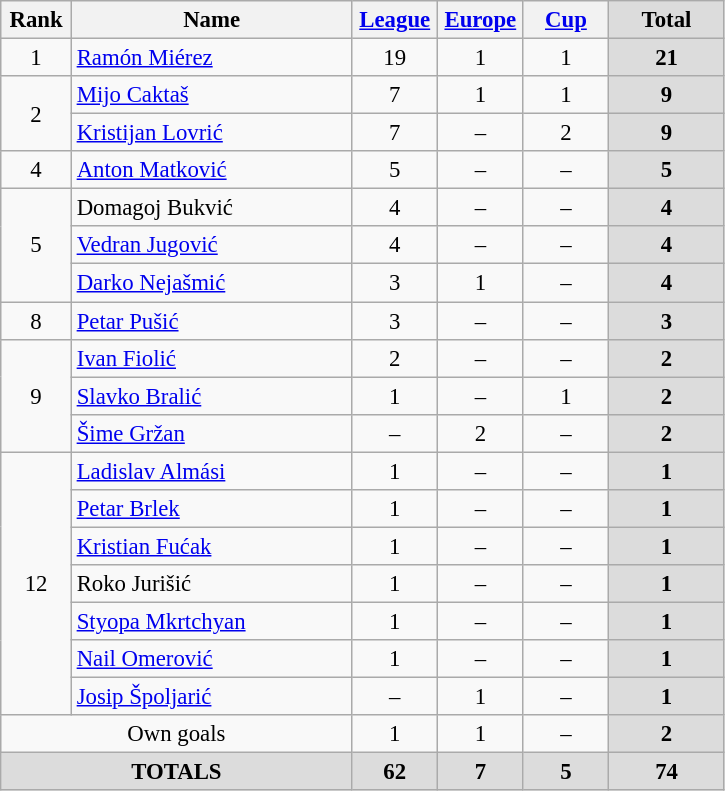<table class="wikitable" style="font-size: 95%; text-align: center;">
<tr>
<th width=40>Rank</th>
<th width=180>Name</th>
<th width=50><a href='#'>League</a></th>
<th width=50><a href='#'>Europe</a></th>
<th width=50><a href='#'>Cup</a></th>
<th width=70 style="background: #DCDCDC">Total</th>
</tr>
<tr>
<td>1</td>
<td style="text-align:left;"> <a href='#'>Ramón Miérez</a></td>
<td>19</td>
<td>1</td>
<td>1</td>
<th style="background: #DCDCDC">21</th>
</tr>
<tr>
<td rowspan=2>2</td>
<td style="text-align:left;"> <a href='#'>Mijo Caktaš</a></td>
<td>7</td>
<td>1</td>
<td>1</td>
<th style="background: #DCDCDC">9</th>
</tr>
<tr>
<td style="text-align:left;"> <a href='#'>Kristijan Lovrić</a></td>
<td>7</td>
<td>–</td>
<td>2</td>
<th style="background: #DCDCDC">9</th>
</tr>
<tr>
<td>4</td>
<td style="text-align:left;"> <a href='#'>Anton Matković</a></td>
<td>5</td>
<td>–</td>
<td>–</td>
<th style="background: #DCDCDC">5</th>
</tr>
<tr>
<td rowspan=3>5</td>
<td style="text-align:left;"> Domagoj Bukvić</td>
<td>4</td>
<td>–</td>
<td>–</td>
<th style="background: #DCDCDC">4</th>
</tr>
<tr>
<td style="text-align:left;"> <a href='#'>Vedran Jugović</a></td>
<td>4</td>
<td>–</td>
<td>–</td>
<th style="background: #DCDCDC">4</th>
</tr>
<tr>
<td style="text-align:left;"> <a href='#'>Darko Nejašmić</a></td>
<td>3</td>
<td>1</td>
<td>–</td>
<th style="background: #DCDCDC">4</th>
</tr>
<tr>
<td>8</td>
<td style="text-align:left;"> <a href='#'>Petar Pušić</a></td>
<td>3</td>
<td>–</td>
<td>–</td>
<th style="background: #DCDCDC">3</th>
</tr>
<tr>
<td rowspan=3>9</td>
<td style="text-align:left;"> <a href='#'>Ivan Fiolić</a></td>
<td>2</td>
<td>–</td>
<td>–</td>
<th style="background: #DCDCDC">2</th>
</tr>
<tr>
<td style="text-align:left;"> <a href='#'>Slavko Bralić</a></td>
<td>1</td>
<td>–</td>
<td>1</td>
<th style="background: #DCDCDC">2</th>
</tr>
<tr>
<td style="text-align:left;"> <a href='#'>Šime Gržan</a></td>
<td>–</td>
<td>2</td>
<td>–</td>
<th style="background: #DCDCDC">2</th>
</tr>
<tr>
<td rowspan=7>12</td>
<td style="text-align:left;"> <a href='#'>Ladislav Almási</a></td>
<td>1</td>
<td>–</td>
<td>–</td>
<th style="background: #DCDCDC">1</th>
</tr>
<tr>
<td style="text-align:left;"> <a href='#'>Petar Brlek</a></td>
<td>1</td>
<td>–</td>
<td>–</td>
<th style="background: #DCDCDC">1</th>
</tr>
<tr>
<td style="text-align:left;"> <a href='#'>Kristian Fućak</a></td>
<td>1</td>
<td>–</td>
<td>–</td>
<th style="background: #DCDCDC">1</th>
</tr>
<tr>
<td style="text-align:left;"> Roko Jurišić</td>
<td>1</td>
<td>–</td>
<td>–</td>
<th style="background: #DCDCDC">1</th>
</tr>
<tr>
<td style="text-align:left;"> <a href='#'>Styopa Mkrtchyan</a></td>
<td>1</td>
<td>–</td>
<td>–</td>
<th style="background: #DCDCDC">1</th>
</tr>
<tr>
<td style="text-align:left;"> <a href='#'>Nail Omerović</a></td>
<td>1</td>
<td>–</td>
<td>–</td>
<th style="background: #DCDCDC">1</th>
</tr>
<tr>
<td style="text-align:left;"> <a href='#'>Josip Špoljarić</a></td>
<td>–</td>
<td>1</td>
<td>–</td>
<th style="background: #DCDCDC">1</th>
</tr>
<tr>
<td colspan=2 style="text-align:center;">Own goals</td>
<td>1</td>
<td>1</td>
<td>–</td>
<th style="background: #DCDCDC">2</th>
</tr>
<tr>
<th colspan="2" align="center" style="background: #DCDCDC">TOTALS</th>
<th style="background: #DCDCDC">62</th>
<th style="background: #DCDCDC">7</th>
<th style="background: #DCDCDC">5</th>
<th style="background: #DCDCDC">74</th>
</tr>
</table>
